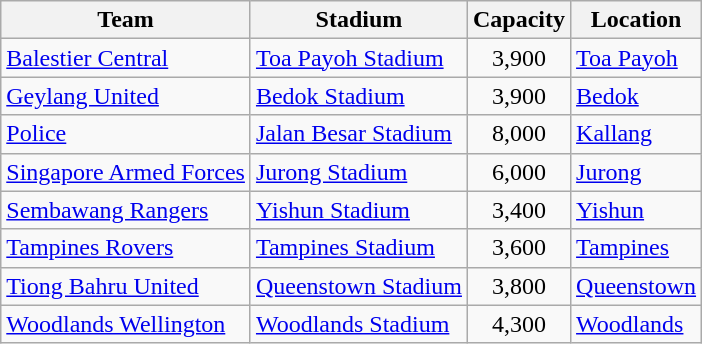<table class="wikitable sortable">
<tr>
<th>Team</th>
<th>Stadium</th>
<th>Capacity</th>
<th>Location</th>
</tr>
<tr>
<td><a href='#'>Balestier Central</a></td>
<td><a href='#'>Toa Payoh Stadium</a></td>
<td style="text-align:center;">3,900</td>
<td><a href='#'>Toa Payoh</a></td>
</tr>
<tr>
<td><a href='#'>Geylang United</a></td>
<td><a href='#'>Bedok Stadium</a></td>
<td style="text-align:center;">3,900</td>
<td><a href='#'>Bedok</a></td>
</tr>
<tr>
<td><a href='#'>Police</a></td>
<td><a href='#'>Jalan Besar Stadium</a></td>
<td style="text-align:center;">8,000</td>
<td><a href='#'>Kallang</a></td>
</tr>
<tr>
<td><a href='#'>Singapore Armed Forces</a></td>
<td><a href='#'>Jurong Stadium</a></td>
<td style="text-align:center;">6,000</td>
<td><a href='#'>Jurong</a></td>
</tr>
<tr>
<td><a href='#'>Sembawang Rangers</a></td>
<td><a href='#'>Yishun Stadium</a></td>
<td style="text-align:center;">3,400</td>
<td><a href='#'>Yishun</a></td>
</tr>
<tr>
<td><a href='#'>Tampines Rovers</a></td>
<td><a href='#'>Tampines Stadium</a></td>
<td style="text-align:center;">3,600</td>
<td><a href='#'>Tampines</a></td>
</tr>
<tr>
<td><a href='#'>Tiong Bahru United</a></td>
<td><a href='#'>Queenstown Stadium</a></td>
<td style="text-align:center;">3,800</td>
<td><a href='#'>Queenstown</a></td>
</tr>
<tr>
<td><a href='#'>Woodlands Wellington</a></td>
<td><a href='#'>Woodlands Stadium</a></td>
<td style="text-align:center;">4,300</td>
<td><a href='#'>Woodlands</a></td>
</tr>
</table>
